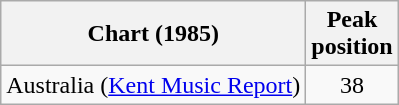<table class="wikitable sortable">
<tr>
<th>Chart (1985)</th>
<th>Peak<br>position</th>
</tr>
<tr>
<td>Australia (<a href='#'>Kent Music Report</a>)</td>
<td style="text-align:center;">38</td>
</tr>
</table>
